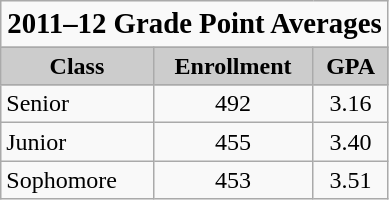<table class="wikitable">
<tr>
<td colspan="4" style="text-align:center;font-size:120%;"><strong>2011–12 Grade Point Averages</strong></td>
</tr>
<tr style="background:#ccc; text-align:center;"| colspan="3">
<th style="background:#ccc; color:#000;">Class</th>
<th style="background:#ccc; color:#000;">Enrollment</th>
<th style="background:#ccc; color:#000;">GPA</th>
</tr>
<tr>
<td>Senior</td>
<td style="text-align:center">492</td>
<td style="text-align:center">3.16</td>
</tr>
<tr>
<td>Junior</td>
<td style="text-align:center">455</td>
<td style="text-align:center">3.40</td>
</tr>
<tr>
<td>Sophomore</td>
<td style="text-align:center">453</td>
<td style="text-align:center">3.51</td>
</tr>
</table>
